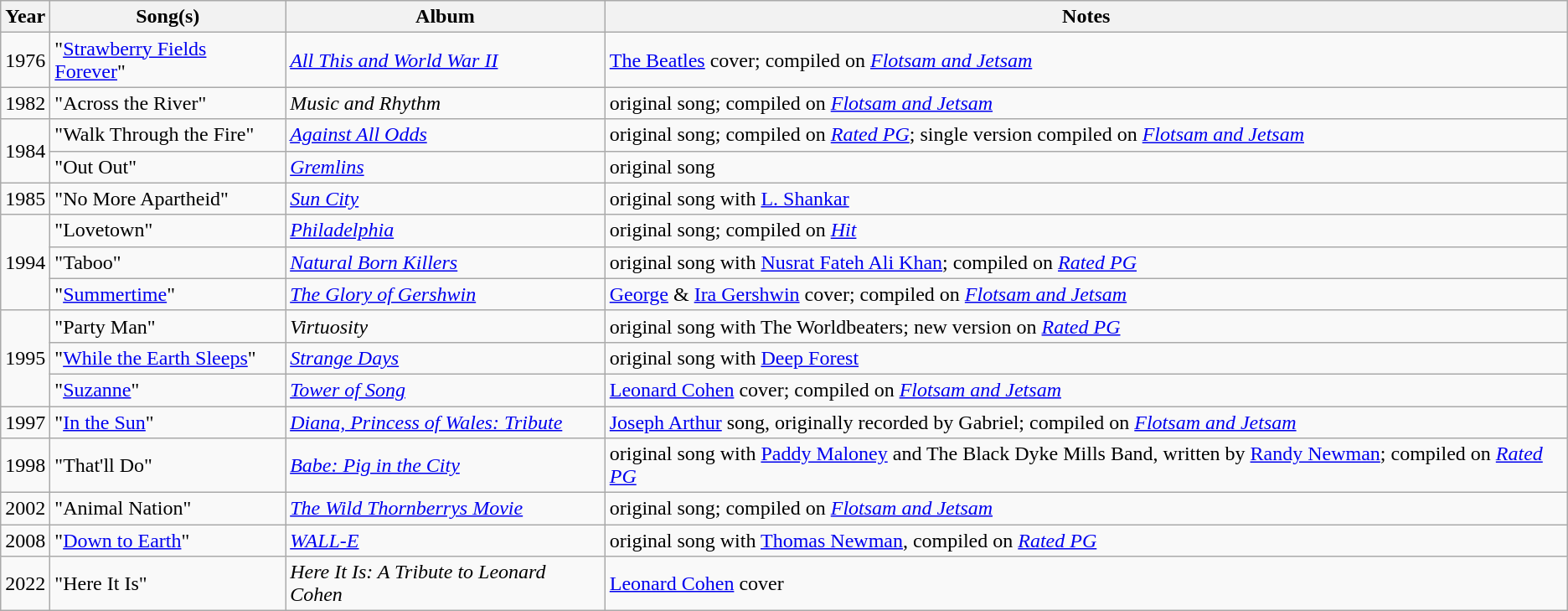<table class="wikitable">
<tr>
<th>Year</th>
<th>Song(s)</th>
<th>Album</th>
<th>Notes</th>
</tr>
<tr>
<td>1976</td>
<td>"<a href='#'>Strawberry Fields Forever</a>"</td>
<td><em><a href='#'>All This and World War II</a></em></td>
<td><a href='#'>The Beatles</a> cover; compiled on <em><a href='#'>Flotsam and Jetsam</a></em></td>
</tr>
<tr>
<td>1982</td>
<td>"Across the River"</td>
<td><em>Music and Rhythm</em></td>
<td>original song; compiled on <em><a href='#'>Flotsam and Jetsam</a></em></td>
</tr>
<tr>
<td rowspan="2">1984</td>
<td>"Walk Through the Fire"</td>
<td><em><a href='#'>Against All Odds</a></em></td>
<td>original song; compiled on <em><a href='#'>Rated PG</a></em>; single version compiled on <em><a href='#'>Flotsam and Jetsam</a></em></td>
</tr>
<tr>
<td>"Out Out"</td>
<td><em><a href='#'>Gremlins</a></em></td>
<td>original song</td>
</tr>
<tr>
<td>1985</td>
<td>"No More Apartheid"</td>
<td><em><a href='#'>Sun City</a></em></td>
<td>original song with <a href='#'>L. Shankar</a></td>
</tr>
<tr>
<td rowspan="3">1994</td>
<td>"Lovetown"</td>
<td><em><a href='#'>Philadelphia</a></em></td>
<td>original song; compiled on <em><a href='#'>Hit</a></em></td>
</tr>
<tr>
<td>"Taboo"</td>
<td><em><a href='#'>Natural Born Killers</a></em></td>
<td>original song with <a href='#'>Nusrat Fateh Ali Khan</a>; compiled on <em><a href='#'>Rated PG</a></em></td>
</tr>
<tr>
<td>"<a href='#'>Summertime</a>"</td>
<td><em><a href='#'>The Glory of Gershwin</a></em></td>
<td><a href='#'>George</a> & <a href='#'>Ira Gershwin</a> cover; compiled on <em><a href='#'>Flotsam and Jetsam</a></em></td>
</tr>
<tr>
<td rowspan="3">1995</td>
<td>"Party Man"</td>
<td><em>Virtuosity</em></td>
<td>original song with The Worldbeaters; new version on <em><a href='#'>Rated PG</a></em></td>
</tr>
<tr>
<td>"<a href='#'>While the Earth Sleeps</a>"</td>
<td><em><a href='#'>Strange Days</a></em></td>
<td>original song with <a href='#'>Deep Forest</a></td>
</tr>
<tr>
<td>"<a href='#'>Suzanne</a>"</td>
<td><em><a href='#'>Tower of Song</a></em></td>
<td><a href='#'>Leonard Cohen</a> cover; compiled on <em><a href='#'>Flotsam and Jetsam</a></em></td>
</tr>
<tr>
<td>1997</td>
<td>"<a href='#'>In the Sun</a>"</td>
<td><em><a href='#'>Diana, Princess of Wales: Tribute</a></em></td>
<td><a href='#'>Joseph Arthur</a> song, originally recorded by Gabriel; compiled on <em><a href='#'>Flotsam and Jetsam</a></em></td>
</tr>
<tr>
<td>1998</td>
<td>"That'll Do"</td>
<td><em><a href='#'>Babe: Pig in the City</a></em></td>
<td>original song with <a href='#'>Paddy Maloney</a> and The Black Dyke Mills Band, written by <a href='#'>Randy Newman</a>; compiled on <em><a href='#'>Rated PG</a></em></td>
</tr>
<tr>
<td>2002</td>
<td>"Animal Nation"</td>
<td><em><a href='#'>The Wild Thornberrys Movie</a></em></td>
<td>original song; compiled on <em><a href='#'>Flotsam and Jetsam</a></em></td>
</tr>
<tr>
<td>2008</td>
<td>"<a href='#'>Down to Earth</a>"</td>
<td><em><a href='#'>WALL-E</a></em></td>
<td>original song with <a href='#'>Thomas Newman</a>, compiled on <em><a href='#'>Rated PG</a></em></td>
</tr>
<tr>
<td>2022</td>
<td>"Here It Is"</td>
<td><em>Here It Is: A Tribute to Leonard Cohen</em></td>
<td><a href='#'>Leonard Cohen</a> cover</td>
</tr>
</table>
